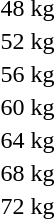<table>
<tr>
<td rowspan=2>48 kg</td>
<td rowspan=2></td>
<td rowspan=2></td>
<td></td>
</tr>
<tr>
<td></td>
</tr>
<tr>
<td rowspan=2>52 kg</td>
<td rowspan=2></td>
<td rowspan=2></td>
<td></td>
</tr>
<tr>
<td></td>
</tr>
<tr>
<td rowspan=2>56 kg</td>
<td rowspan=2></td>
<td rowspan=2></td>
<td></td>
</tr>
<tr>
<td></td>
</tr>
<tr>
<td rowspan=2>60 kg</td>
<td rowspan=2></td>
<td rowspan=2></td>
<td></td>
</tr>
<tr>
<td></td>
</tr>
<tr>
<td rowspan=2>64 kg</td>
<td rowspan=2></td>
<td rowspan=2></td>
<td></td>
</tr>
<tr>
<td></td>
</tr>
<tr>
<td rowspan=2>68 kg</td>
<td rowspan=2></td>
<td rowspan=2></td>
<td></td>
</tr>
<tr>
<td></td>
</tr>
<tr>
<td rowspan=2>72 kg</td>
<td rowspan=2></td>
<td rowspan=2></td>
<td></td>
</tr>
<tr>
<td></td>
</tr>
</table>
